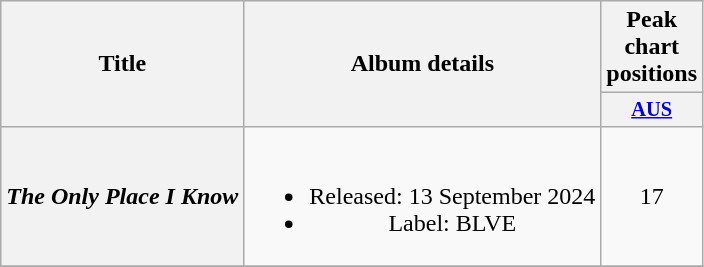<table class="wikitable plainrowheaders" style="text-align:center">
<tr>
<th scope="col" rowspan="2">Title</th>
<th scope="col" rowspan="2">Album details</th>
<th scope="col" colspan="1">Peak chart positions</th>
</tr>
<tr>
<th style="width:3em;font-size:85%"><a href='#'>AUS</a><br></th>
</tr>
<tr>
<th scope="row"><em>The Only Place I Know</em></th>
<td><br><ul><li>Released: 13 September 2024</li><li>Label: BLVE</li></ul></td>
<td>17</td>
</tr>
<tr>
</tr>
</table>
